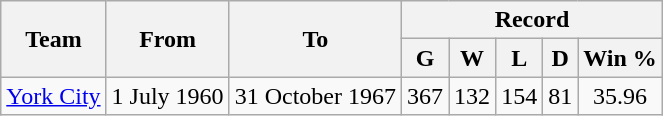<table class="wikitable" style="text-align: center">
<tr>
<th rowspan="2">Team</th>
<th rowspan="2">From</th>
<th rowspan="2">To</th>
<th colspan="5">Record</th>
</tr>
<tr>
<th>G</th>
<th>W</th>
<th>L</th>
<th>D</th>
<th>Win %</th>
</tr>
<tr>
<td align=left><a href='#'>York City</a></td>
<td align=left>1 July 1960</td>
<td align=left>31 October 1967</td>
<td>367</td>
<td>132</td>
<td>154</td>
<td>81</td>
<td>35.96</td>
</tr>
</table>
